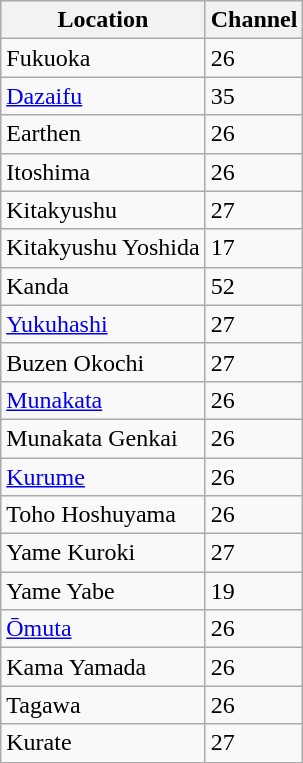<table class="wikitable sortable">
<tr>
<th>Location</th>
<th>Channel</th>
</tr>
<tr>
<td>Fukuoka</td>
<td>26</td>
</tr>
<tr>
<td><a href='#'>Dazaifu</a></td>
<td>35</td>
</tr>
<tr>
<td>Earthen</td>
<td>26</td>
</tr>
<tr>
<td>Itoshima</td>
<td>26</td>
</tr>
<tr>
<td>Kitakyushu</td>
<td>27</td>
</tr>
<tr>
<td>Kitakyushu Yoshida</td>
<td>17</td>
</tr>
<tr>
<td>Kanda</td>
<td>52</td>
</tr>
<tr>
<td><a href='#'>Yukuhashi</a></td>
<td>27</td>
</tr>
<tr>
<td>Buzen Okochi</td>
<td>27</td>
</tr>
<tr>
<td><a href='#'>Munakata</a></td>
<td>26</td>
</tr>
<tr>
<td>Munakata Genkai</td>
<td>26</td>
</tr>
<tr>
<td><a href='#'>Kurume</a></td>
<td>26</td>
</tr>
<tr>
<td>Toho Hoshuyama</td>
<td>26</td>
</tr>
<tr>
<td>Yame Kuroki</td>
<td>27</td>
</tr>
<tr>
<td>Yame Yabe</td>
<td>19</td>
</tr>
<tr>
<td><a href='#'>Ōmuta</a></td>
<td>26</td>
</tr>
<tr>
<td>Kama Yamada</td>
<td>26</td>
</tr>
<tr>
<td>Tagawa</td>
<td>26</td>
</tr>
<tr>
<td>Kurate</td>
<td>27</td>
</tr>
</table>
